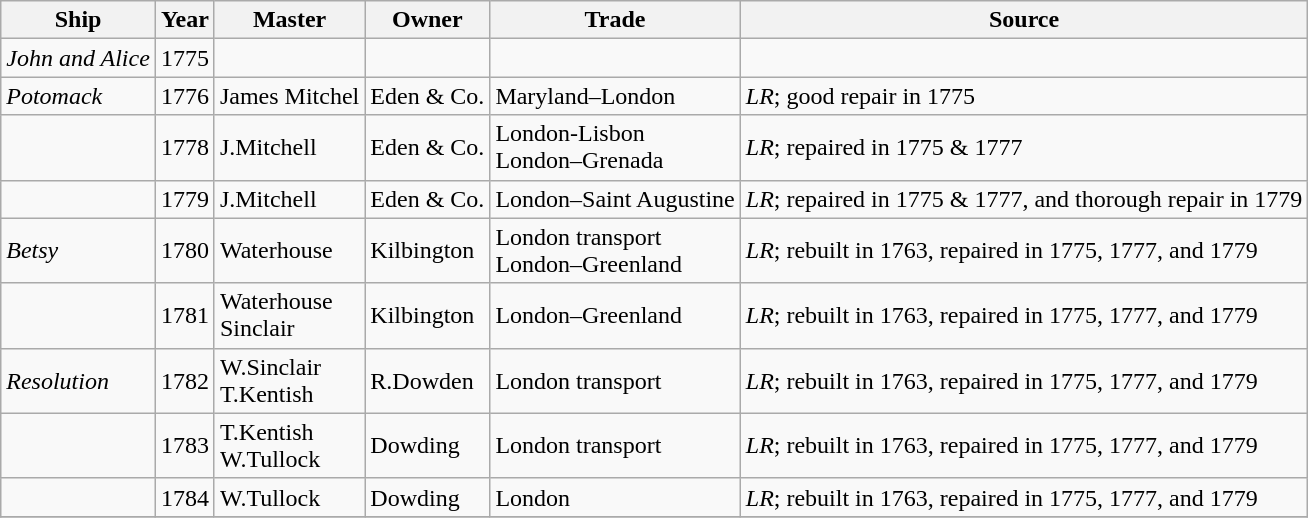<table class=" wikitable">
<tr>
<th>Ship</th>
<th>Year</th>
<th>Master</th>
<th>Owner</th>
<th>Trade</th>
<th>Source</th>
</tr>
<tr>
<td><em>John and Alice</em></td>
<td>1775</td>
<td></td>
<td></td>
<td></td>
<td></td>
</tr>
<tr>
<td><em>Potomack</em></td>
<td>1776</td>
<td>James Mitchel</td>
<td>Eden & Co.</td>
<td>Maryland–London</td>
<td><em>LR</em>; good repair in 1775</td>
</tr>
<tr>
<td></td>
<td>1778</td>
<td>J.Mitchell</td>
<td>Eden & Co.</td>
<td>London-Lisbon<br>London–Grenada</td>
<td><em>LR</em>; repaired in 1775 & 1777</td>
</tr>
<tr>
<td></td>
<td>1779</td>
<td>J.Mitchell</td>
<td>Eden & Co.</td>
<td>London–Saint Augustine</td>
<td><em>LR</em>; repaired in 1775 & 1777, and thorough repair in 1779</td>
</tr>
<tr>
<td><em>Betsy</em></td>
<td>1780</td>
<td>Waterhouse</td>
<td>Kilbington</td>
<td>London transport<br>London–Greenland</td>
<td><em>LR</em>; rebuilt in 1763, repaired in 1775, 1777, and 1779</td>
</tr>
<tr>
<td></td>
<td>1781</td>
<td>Waterhouse<br>Sinclair</td>
<td>Kilbington</td>
<td>London–Greenland</td>
<td><em>LR</em>; rebuilt in 1763, repaired in 1775, 1777, and 1779</td>
</tr>
<tr>
<td><em>Resolution</em></td>
<td>1782</td>
<td>W.Sinclair<br>T.Kentish</td>
<td>R.Dowden</td>
<td>London transport</td>
<td><em>LR</em>; rebuilt in 1763, repaired in 1775, 1777, and 1779</td>
</tr>
<tr>
<td></td>
<td>1783</td>
<td>T.Kentish<br>W.Tullock</td>
<td>Dowding</td>
<td>London transport</td>
<td><em>LR</em>; rebuilt in 1763, repaired in 1775, 1777, and 1779</td>
</tr>
<tr>
<td></td>
<td>1784</td>
<td>W.Tullock</td>
<td>Dowding</td>
<td>London</td>
<td><em>LR</em>; rebuilt in 1763, repaired in 1775, 1777, and 1779</td>
</tr>
<tr>
</tr>
</table>
